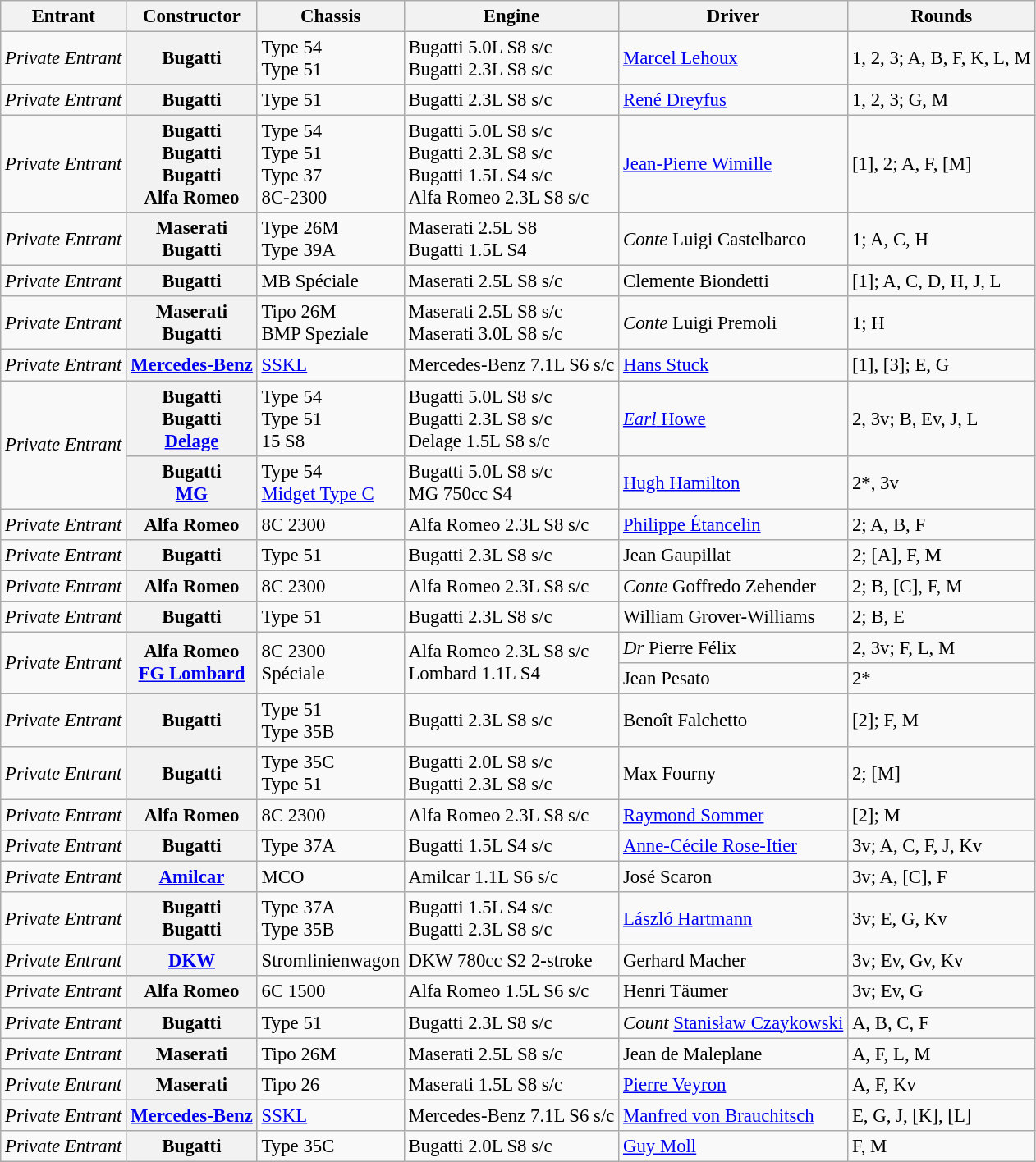<table class="wikitable" style="font-size: 95%">
<tr>
<th>Entrant</th>
<th>Constructor</th>
<th>Chassis</th>
<th>Engine</th>
<th>Driver</th>
<th>Rounds</th>
</tr>
<tr>
<td><em>Private Entrant</em></td>
<th>Bugatti</th>
<td>Type 54<br>Type 51</td>
<td>Bugatti 5.0L S8 s/c<br>Bugatti 2.3L S8 s/c</td>
<td> <a href='#'>Marcel Lehoux</a></td>
<td>1, 2, 3; A, B, F, K, L, M</td>
</tr>
<tr>
<td><em>Private Entrant</em></td>
<th>Bugatti</th>
<td>Type 51</td>
<td>Bugatti 2.3L S8 s/c</td>
<td> <a href='#'>René Dreyfus</a></td>
<td>1, 2, 3; G, M</td>
</tr>
<tr>
<td><em>Private Entrant</em></td>
<th>Bugatti<br>Bugatti<br>Bugatti<br>Alfa Romeo</th>
<td>Type 54<br>Type 51<br>Type 37<br>8C-2300</td>
<td>Bugatti 5.0L S8 s/c<br>Bugatti 2.3L S8 s/c<br>Bugatti 1.5L S4 s/c<br>Alfa Romeo 2.3L S8 s/c</td>
<td> <a href='#'>Jean-Pierre Wimille</a></td>
<td>[1], 2; A, F, [M]</td>
</tr>
<tr>
<td><em>Private Entrant</em></td>
<th>Maserati<br>Bugatti</th>
<td>Type 26M<br>Type 39A</td>
<td>Maserati 2.5L S8<br>Bugatti 1.5L S4</td>
<td> <em>Conte</em> Luigi Castelbarco</td>
<td>1; A, C, H</td>
</tr>
<tr>
<td><em>Private Entrant</em></td>
<th>Bugatti</th>
<td>MB Spéciale</td>
<td>Maserati 2.5L S8 s/c</td>
<td> Clemente Biondetti</td>
<td>[1]; A, C, D, H, J, L</td>
</tr>
<tr>
<td><em>Private Entrant</em></td>
<th>Maserati<br>Bugatti</th>
<td>Tipo 26M<br>BMP Speziale</td>
<td>Maserati 2.5L S8 s/c<br>Maserati 3.0L S8 s/c</td>
<td> <em>Conte</em> Luigi Premoli</td>
<td>1; H</td>
</tr>
<tr>
<td><em>Private Entrant</em></td>
<th><a href='#'>Mercedes-Benz</a></th>
<td><a href='#'>SSKL</a></td>
<td>Mercedes-Benz 7.1L S6 s/c</td>
<td> <a href='#'>Hans Stuck</a></td>
<td>[1], [3]; E, G</td>
</tr>
<tr>
<td rowspan=2><em>Private Entrant</em></td>
<th>Bugatti<br>Bugatti<br><a href='#'>Delage</a></th>
<td>Type 54<br>Type 51<br>15 S8</td>
<td>Bugatti 5.0L S8 s/c<br>Bugatti 2.3L S8 s/c<br>Delage 1.5L S8 s/c</td>
<td> <a href='#'><em>Earl</em> Howe</a></td>
<td>2, 3v; B, Ev, J, L</td>
</tr>
<tr>
<th>Bugatti<br> <a href='#'>MG</a></th>
<td>Type 54<br><a href='#'>Midget Type C</a></td>
<td>Bugatti 5.0L S8 s/c<br>MG 750cc S4</td>
<td> <a href='#'>Hugh Hamilton</a></td>
<td>2*, 3v</td>
</tr>
<tr>
<td><em>Private Entrant</em></td>
<th>Alfa Romeo</th>
<td>8C 2300</td>
<td>Alfa Romeo 2.3L S8 s/c</td>
<td> <a href='#'>Philippe Étancelin</a></td>
<td>2; A, B, F</td>
</tr>
<tr>
<td><em>Private Entrant</em></td>
<th>Bugatti</th>
<td>Type 51</td>
<td>Bugatti 2.3L S8 s/c</td>
<td> Jean Gaupillat</td>
<td>2; [A], F, M</td>
</tr>
<tr>
<td><em>Private Entrant</em></td>
<th>Alfa Romeo</th>
<td>8C 2300</td>
<td>Alfa Romeo 2.3L S8 s/c</td>
<td> <em>Conte</em> Goffredo Zehender</td>
<td>2; B, [C], F, M</td>
</tr>
<tr>
<td><em>Private Entrant</em></td>
<th>Bugatti</th>
<td>Type 51</td>
<td>Bugatti 2.3L S8 s/c</td>
<td> William Grover-Williams</td>
<td>2; B, E</td>
</tr>
<tr>
<td rowspan=2><em>Private Entrant</em></td>
<th rowspan=2>Alfa Romeo<br><a href='#'>FG Lombard</a></th>
<td rowspan=2>8C 2300<br>Spéciale</td>
<td rowspan=2>Alfa Romeo 2.3L S8 s/c<br> Lombard 1.1L S4</td>
<td> <em>Dr</em> Pierre Félix</td>
<td>2, 3v; F, L, M</td>
</tr>
<tr>
<td> Jean Pesato</td>
<td>2*</td>
</tr>
<tr>
<td><em>Private Entrant</em></td>
<th>Bugatti</th>
<td>Type 51<br>Type 35B</td>
<td>Bugatti 2.3L S8 s/c</td>
<td> Benoît Falchetto</td>
<td>[2]; F, M</td>
</tr>
<tr>
<td><em>Private Entrant</em></td>
<th>Bugatti</th>
<td>Type 35C<br>Type 51</td>
<td>Bugatti 2.0L S8 s/c<br>Bugatti 2.3L S8 s/c</td>
<td> Max Fourny</td>
<td>2; [M]</td>
</tr>
<tr>
<td><em>Private Entrant</em></td>
<th>Alfa Romeo</th>
<td>8C 2300</td>
<td>Alfa Romeo 2.3L S8 s/c</td>
<td> <a href='#'>Raymond Sommer</a></td>
<td>[2]; M</td>
</tr>
<tr>
<td><em>Private Entrant</em></td>
<th>Bugatti</th>
<td>Type 37A</td>
<td>Bugatti 1.5L S4 s/c</td>
<td> <a href='#'>Anne-Cécile Rose-Itier</a></td>
<td>3v; A, C, F, J, Kv</td>
</tr>
<tr>
<td><em>Private Entrant</em></td>
<th><a href='#'>Amilcar</a></th>
<td>MCO</td>
<td>Amilcar 1.1L S6 s/c</td>
<td> José Scaron</td>
<td>3v; A, [C], F</td>
</tr>
<tr>
<td><em>Private Entrant</em></td>
<th>Bugatti<br>Bugatti</th>
<td>Type 37A<br>Type 35B</td>
<td>Bugatti 1.5L S4 s/c<br>Bugatti 2.3L S8 s/c</td>
<td> <a href='#'>László Hartmann</a></td>
<td>3v; E, G, Kv</td>
</tr>
<tr>
<td><em>Private Entrant</em></td>
<th><a href='#'>DKW</a></th>
<td>Stromlinienwagon</td>
<td>DKW 780cc S2 2-stroke</td>
<td> Gerhard Macher</td>
<td>3v; Ev, Gv, Kv</td>
</tr>
<tr>
<td><em>Private Entrant</em></td>
<th>Alfa Romeo</th>
<td>6C 1500</td>
<td>Alfa Romeo 1.5L S6 s/c</td>
<td> Henri Täumer</td>
<td>3v; Ev, G</td>
</tr>
<tr>
<td><em>Private Entrant</em></td>
<th>Bugatti</th>
<td>Type 51</td>
<td>Bugatti 2.3L S8 s/c</td>
<td> <em>Count</em> <a href='#'>Stanisław Czaykowski</a><br></td>
<td>A, B, C, F</td>
</tr>
<tr>
<td><em>Private Entrant</em></td>
<th>Maserati</th>
<td>Tipo 26M</td>
<td>Maserati 2.5L S8 s/c</td>
<td> Jean de Maleplane</td>
<td>A, F, L, M</td>
</tr>
<tr>
<td><em>Private Entrant</em></td>
<th>Maserati</th>
<td>Tipo 26</td>
<td>Maserati 1.5L S8 s/c</td>
<td> <a href='#'>Pierre Veyron</a></td>
<td>A, F, Kv</td>
</tr>
<tr>
<td><em>Private Entrant</em></td>
<th><a href='#'>Mercedes-Benz</a></th>
<td><a href='#'>SSKL</a></td>
<td>Mercedes-Benz 7.1L S6 s/c</td>
<td> <a href='#'>Manfred von Brauchitsch</a></td>
<td>E, G, J, [K], [L]</td>
</tr>
<tr>
<td><em>Private Entrant</em></td>
<th>Bugatti</th>
<td>Type 35C</td>
<td>Bugatti 2.0L S8 s/c</td>
<td> <a href='#'>Guy Moll</a></td>
<td>F, M</td>
</tr>
</table>
